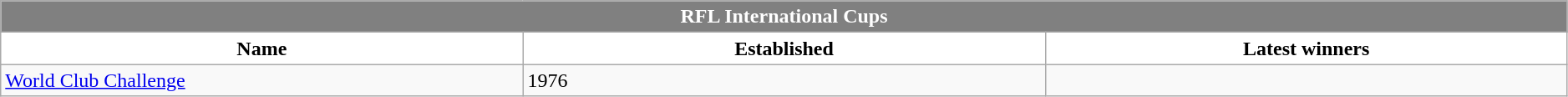<table class="wikitable" style="width: 99%">
<tr>
<td style="background:gray; text-align:center; color:white;" colspan="9"><strong>RFL International Cups</strong></td>
</tr>
<tr>
<th style="background:white; width:8%">Name</th>
<th style="background:white; width:8%">Established</th>
<th style="background:white; width:8%">Latest winners</th>
</tr>
<tr>
<td><a href='#'>World Club Challenge</a></td>
<td>1976</td>
<td></td>
</tr>
</table>
